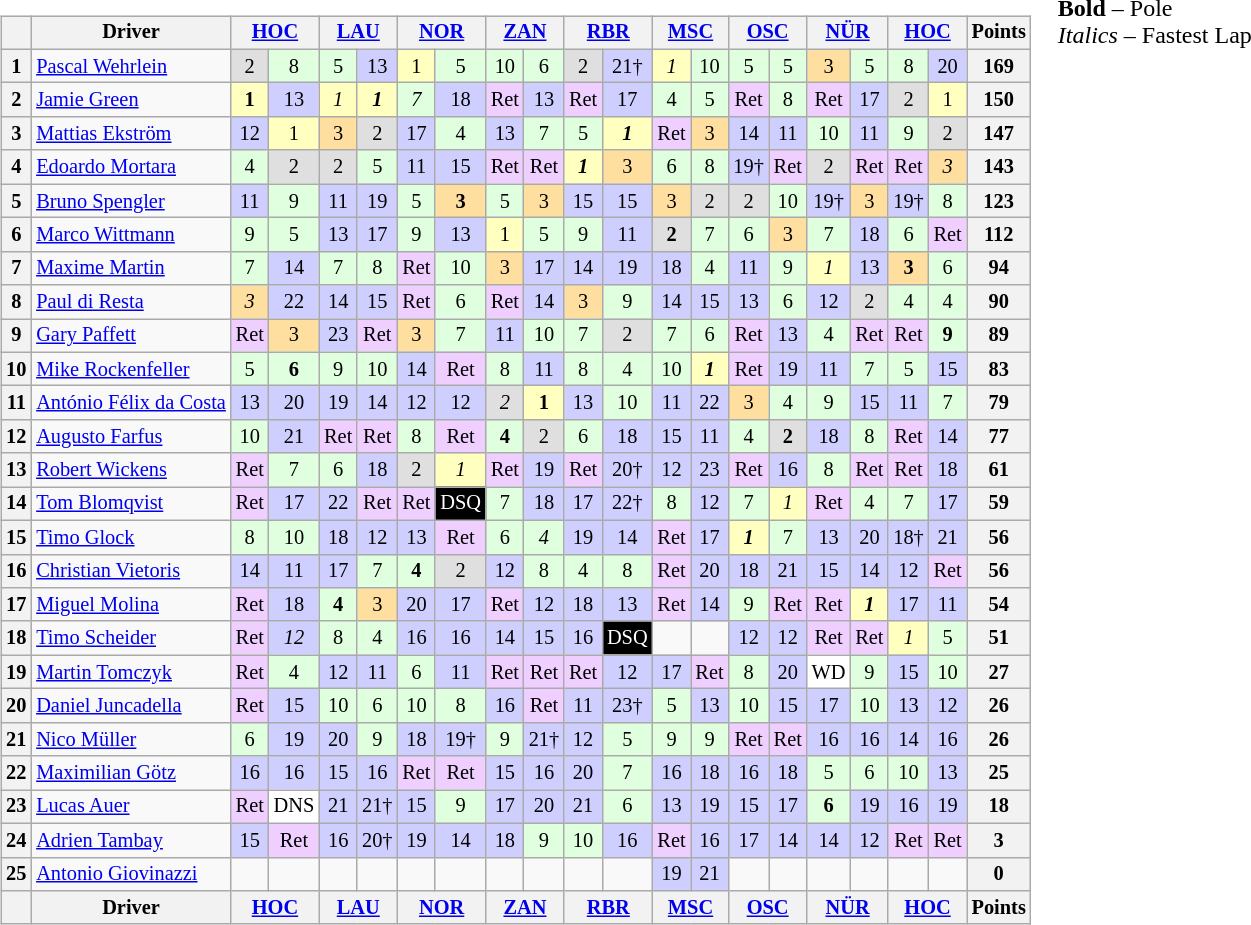<table>
<tr>
<td><br><table class="wikitable" style="font-size:85%; text-align:center">
<tr style="background:#f9f9f9" valign="top">
<th valign="middle"></th>
<th valign="middle">Driver</th>
<th colspan=2><a href='#'>HOC</a><br></th>
<th colspan=2><a href='#'>LAU</a><br></th>
<th colspan=2><a href='#'>NOR</a><br></th>
<th colspan=2><a href='#'>ZAN</a><br></th>
<th colspan=2><a href='#'>RBR</a><br></th>
<th colspan=2><a href='#'>MSC</a><br></th>
<th colspan=2><a href='#'>OSC</a><br></th>
<th colspan=2><a href='#'>NÜR</a><br></th>
<th colspan=2><a href='#'>HOC</a><br></th>
<th valign="middle">Points</th>
</tr>
<tr>
<th>1</th>
<td align=left> <a href='#'>Pascal Wehrlein</a></td>
<td style="background:#dfdfdf;">2</td>
<td style="background:#dfffdf;">8</td>
<td style="background:#dfffdf;">5</td>
<td style="background:#cfcfff;">13</td>
<td style="background:#ffffbf;">1</td>
<td style="background:#dfffdf;">5</td>
<td style="background:#dfffdf;">10</td>
<td style="background:#dfffdf;">6</td>
<td style="background:#dfdfdf;">2</td>
<td style="background:#cfcfff;">21†</td>
<td style="background:#ffffbf;"><em>1</em></td>
<td style="background:#dfffdf;">10</td>
<td style="background:#dfffdf;">5</td>
<td style="background:#dfffdf;">5</td>
<td style="background:#ffdf9f;">3</td>
<td style="background:#dfffdf;">5</td>
<td style="background:#dfffdf;">8</td>
<td style="background:#cfcfff;">20</td>
<th>169</th>
</tr>
<tr>
<th>2</th>
<td align=left> <a href='#'>Jamie Green</a></td>
<td style="background:#ffffbf;"><strong>1</strong></td>
<td style="background:#cfcfff;">13</td>
<td style="background:#ffffbf;"><em>1</em></td>
<td style="background:#ffffbf;"><strong><em>1</em></strong></td>
<td style="background:#dfffdf;"><em>7</em></td>
<td style="background:#cfcfff;">18</td>
<td style="background:#efcfff;">Ret</td>
<td style="background:#cfcfff;">13</td>
<td style="background:#efcfff;">Ret</td>
<td style="background:#cfcfff;">17</td>
<td style="background:#dfffdf;">4</td>
<td style="background:#dfffdf;">5</td>
<td style="background:#efcfff;">Ret</td>
<td style="background:#dfffdf;">8</td>
<td style="background:#efcfff;">Ret</td>
<td style="background:#cfcfff;">17</td>
<td style="background:#dfdfdf;">2</td>
<td style="background:#ffffbf;">1</td>
<th>150</th>
</tr>
<tr>
<th>3</th>
<td align=left> <a href='#'>Mattias Ekström</a></td>
<td style="background:#cfcfff;">12</td>
<td style="background:#ffffbf;">1</td>
<td style="background:#ffdf9f;">3</td>
<td style="background:#dfdfdf;">2</td>
<td style="background:#cfcfff;">17</td>
<td style="background:#dfffdf;">4</td>
<td style="background:#cfcfff;">13</td>
<td style="background:#dfffdf;">7</td>
<td style="background:#dfffdf;">5</td>
<td style="background:#ffffbf;"><strong><em>1</em></strong></td>
<td style="background:#efcfff;">Ret</td>
<td style="background:#ffdf9f;">3</td>
<td style="background:#cfcfff;">14</td>
<td style="background:#cfcfff;">11</td>
<td style="background:#dfffdf;">10</td>
<td style="background:#cfcfff;">11</td>
<td style="background:#dfffdf;">9</td>
<td style="background:#dfdfdf;">2</td>
<th>147</th>
</tr>
<tr>
<th>4</th>
<td align=left> <a href='#'>Edoardo Mortara</a></td>
<td style="background:#dfffdf;">4</td>
<td style="background:#dfdfdf;">2</td>
<td style="background:#dfdfdf;">2</td>
<td style="background:#dfffdf;">5</td>
<td style="background:#cfcfff;">11</td>
<td style="background:#cfcfff;">15</td>
<td style="background:#efcfff;">Ret</td>
<td style="background:#efcfff;">Ret</td>
<td style="background:#ffffbf;"><strong><em>1</em></strong></td>
<td style="background:#ffdf9f;">3</td>
<td style="background:#dfffdf;">6</td>
<td style="background:#dfffdf;">8</td>
<td style="background:#cfcfff;">19†</td>
<td style="background:#efcfff;">Ret</td>
<td style="background:#dfdfdf;">2</td>
<td style="background:#efcfff;">Ret</td>
<td style="background:#efcfff;">Ret</td>
<td style="background:#ffdf9f;"><em>3</em></td>
<th>143</th>
</tr>
<tr>
<th>5</th>
<td align=left> <a href='#'>Bruno Spengler</a></td>
<td style="background:#cfcfff;">11</td>
<td style="background:#dfffdf;">9</td>
<td style="background:#cfcfff;">11</td>
<td style="background:#cfcfff;">19</td>
<td style="background:#dfffdf;">5</td>
<td style="background:#ffdf9f;"><strong>3</strong></td>
<td style="background:#dfffdf;">5</td>
<td style="background:#ffdf9f;">3</td>
<td style="background:#cfcfff;">15</td>
<td style="background:#cfcfff;">15</td>
<td style="background:#ffdf9f;">3</td>
<td style="background:#dfdfdf;">2</td>
<td style="background:#dfdfdf;">2</td>
<td style="background:#dfffdf;">10</td>
<td style="background:#cfcfff;">19†</td>
<td style="background:#ffdf9f;">3</td>
<td style="background:#cfcfff;">19†</td>
<td style="background:#dfffdf;">8</td>
<th>123</th>
</tr>
<tr>
<th>6</th>
<td align=left> <a href='#'>Marco Wittmann</a></td>
<td style="background:#dfffdf;">9</td>
<td style="background:#dfffdf;">5</td>
<td style="background:#cfcfff;">13</td>
<td style="background:#cfcfff;">17</td>
<td style="background:#dfffdf;">9</td>
<td style="background:#cfcfff;">13</td>
<td style="background:#ffffbf;">1</td>
<td style="background:#dfffdf;">5</td>
<td style="background:#dfffdf;">9</td>
<td style="background:#cfcfff;">11</td>
<td style="background:#dfdfdf;"><strong>2</strong></td>
<td style="background:#dfffdf;">7</td>
<td style="background:#dfffdf;">6</td>
<td style="background:#ffdf9f;">3</td>
<td style="background:#dfffdf;">7</td>
<td style="background:#cfcfff;">18</td>
<td style="background:#dfffdf;">6</td>
<td style="background:#efcfff;">Ret</td>
<th>112</th>
</tr>
<tr>
<th>7</th>
<td align=left> <a href='#'>Maxime Martin</a></td>
<td style="background:#dfffdf;">7</td>
<td style="background:#cfcfff;">14</td>
<td style="background:#dfffdf;">7</td>
<td style="background:#dfffdf;">8</td>
<td style="background:#efcfff;">Ret</td>
<td style="background:#dfffdf;">10</td>
<td style="background:#ffdf9f;">3</td>
<td style="background:#cfcfff;">17</td>
<td style="background:#cfcfff;">14</td>
<td style="background:#cfcfff;">19</td>
<td style="background:#cfcfff;">18</td>
<td style="background:#dfffdf;">4</td>
<td style="background:#cfcfff;">11</td>
<td style="background:#dfffdf;">9</td>
<td style="background:#ffffbf;"><em>1</em></td>
<td style="background:#cfcfff;">13</td>
<td style="background:#ffdf9f;"><strong>3</strong></td>
<td style="background:#dfffdf;">6</td>
<th>94</th>
</tr>
<tr>
<th>8</th>
<td align=left> <a href='#'>Paul di Resta</a></td>
<td style="background:#ffdf9f;"><em>3</em></td>
<td style="background:#cfcfff;">22</td>
<td style="background:#cfcfff;">14</td>
<td style="background:#cfcfff;">15</td>
<td style="background:#efcfff;">Ret</td>
<td style="background:#dfffdf;">6</td>
<td style="background:#efcfff;">Ret</td>
<td style="background:#cfcfff;">14</td>
<td style="background:#ffdf9f;">3</td>
<td style="background:#dfffdf;">9</td>
<td style="background:#cfcfff;">14</td>
<td style="background:#cfcfff;">15</td>
<td style="background:#cfcfff;">13</td>
<td style="background:#dfffdf;">6</td>
<td style="background:#cfcfff;">12</td>
<td style="background:#dfdfdf;">2</td>
<td style="background:#dfffdf;">4</td>
<td style="background:#dfffdf;">4</td>
<th>90</th>
</tr>
<tr>
<th>9</th>
<td align=left> <a href='#'>Gary Paffett</a></td>
<td style="background:#efcfff;">Ret</td>
<td style="background:#ffdf9f;">3</td>
<td style="background:#cfcfff;">23</td>
<td style="background:#efcfff;">Ret</td>
<td style="background:#ffdf9f;">3</td>
<td style="background:#dfffdf;">7</td>
<td style="background:#cfcfff;">11</td>
<td style="background:#dfffdf;">10</td>
<td style="background:#dfffdf;">7</td>
<td style="background:#dfdfdf;">2</td>
<td style="background:#dfffdf;">7</td>
<td style="background:#dfffdf;">6</td>
<td style="background:#efcfff;">Ret</td>
<td style="background:#cfcfff;">13</td>
<td style="background:#dfffdf;">4</td>
<td style="background:#efcfff;">Ret</td>
<td style="background:#efcfff;">Ret</td>
<td style="background:#dfffdf;"><strong>9</strong></td>
<th>89</th>
</tr>
<tr>
<th>10</th>
<td align=left> <a href='#'>Mike Rockenfeller</a></td>
<td style="background:#dfffdf;">5</td>
<td style="background:#dfffdf;"><strong>6</strong></td>
<td style="background:#dfffdf;">9</td>
<td style="background:#dfffdf;">10</td>
<td style="background:#cfcfff;">14</td>
<td style="background:#efcfff;">Ret</td>
<td style="background:#dfffdf;">8</td>
<td style="background:#cfcfff;">11</td>
<td style="background:#dfffdf;">8</td>
<td style="background:#dfffdf;">4</td>
<td style="background:#dfffdf;">10</td>
<td style="background:#ffffbf;"><strong><em>1</em></strong></td>
<td style="background:#efcfff;">Ret</td>
<td style="background:#cfcfff;">19</td>
<td style="background:#cfcfff;">11</td>
<td style="background:#dfffdf;">7</td>
<td style="background:#dfffdf;">5</td>
<td style="background:#cfcfff;">15</td>
<th>83</th>
</tr>
<tr>
<th>11</th>
<td align=left> <a href='#'>António Félix da Costa</a></td>
<td style="background:#cfcfff;">13</td>
<td style="background:#cfcfff;">20</td>
<td style="background:#cfcfff;">19</td>
<td style="background:#cfcfff;">14</td>
<td style="background:#cfcfff;">12</td>
<td style="background:#cfcfff;">12</td>
<td style="background:#dfdfdf;"><em>2</em></td>
<td style="background:#ffffbf;"><strong>1</strong></td>
<td style="background:#cfcfff;">13</td>
<td style="background:#dfffdf;">10</td>
<td style="background:#cfcfff;">11</td>
<td style="background:#cfcfff;">22</td>
<td style="background:#ffdf9f;">3</td>
<td style="background:#dfffdf;">4</td>
<td style="background:#dfffdf;">9</td>
<td style="background:#cfcfff;">15</td>
<td style="background:#cfcfff;">11</td>
<td style="background:#dfffdf;">7</td>
<th>79</th>
</tr>
<tr>
<th>12</th>
<td align=left> <a href='#'>Augusto Farfus</a></td>
<td style="background:#dfffdf;">10</td>
<td style="background:#cfcfff;">21</td>
<td style="background:#efcfff;">Ret</td>
<td style="background:#efcfff;">Ret</td>
<td style="background:#dfffdf;">8</td>
<td style="background:#efcfff;">Ret</td>
<td style="background:#dfffdf;"><strong>4</strong></td>
<td style="background:#dfdfdf;">2</td>
<td style="background:#dfffdf;">6</td>
<td style="background:#cfcfff;">18</td>
<td style="background:#cfcfff;">15</td>
<td style="background:#cfcfff;">11</td>
<td style="background:#dfffdf;">4</td>
<td style="background:#dfdfdf;"><strong>2</strong></td>
<td style="background:#cfcfff;">18</td>
<td style="background:#dfffdf;">8</td>
<td style="background:#efcfff;">Ret</td>
<td style="background:#cfcfff;">14</td>
<th>77</th>
</tr>
<tr>
<th>13</th>
<td align=left> <a href='#'>Robert Wickens</a></td>
<td style="background:#efcfff;">Ret</td>
<td style="background:#dfffdf;">7</td>
<td style="background:#dfffdf;">6</td>
<td style="background:#cfcfff;">18</td>
<td style="background:#dfdfdf;">2</td>
<td style="background:#ffffbf;"><em>1</em></td>
<td style="background:#efcfff;">Ret</td>
<td style="background:#cfcfff;">19</td>
<td style="background:#efcfff;">Ret</td>
<td style="background:#cfcfff;">20†</td>
<td style="background:#cfcfff;">12</td>
<td style="background:#cfcfff;">23</td>
<td style="background:#efcfff;">Ret</td>
<td style="background:#cfcfff;">16</td>
<td style="background:#dfffdf;">8</td>
<td style="background:#efcfff;">Ret</td>
<td style="background:#efcfff;">Ret</td>
<td style="background:#cfcfff;">18</td>
<th>61</th>
</tr>
<tr>
<th>14</th>
<td align=left> <a href='#'>Tom Blomqvist</a></td>
<td style="background:#efcfff;">Ret</td>
<td style="background:#cfcfff;">17</td>
<td style="background:#cfcfff;">22</td>
<td style="background:#efcfff;">Ret</td>
<td style="background:#efcfff;">Ret</td>
<td style="background:#000; color:white;">DSQ</td>
<td style="background:#dfffdf;">7</td>
<td style="background:#cfcfff;">18</td>
<td style="background:#cfcfff;">17</td>
<td style="background:#cfcfff;">22†</td>
<td style="background:#dfffdf;">8</td>
<td style="background:#cfcfff;">12</td>
<td style="background:#dfffdf;">7</td>
<td style="background:#ffffbf;"><em>1</em></td>
<td style="background:#efcfff;">Ret</td>
<td style="background:#dfffdf;">4</td>
<td style="background:#dfffdf;">7</td>
<td style="background:#cfcfff;">17</td>
<th>59</th>
</tr>
<tr>
<th>15</th>
<td align=left> <a href='#'>Timo Glock</a></td>
<td style="background:#dfffdf;">8</td>
<td style="background:#dfffdf;">10</td>
<td style="background:#cfcfff;">18</td>
<td style="background:#cfcfff;">12</td>
<td style="background:#cfcfff;">13</td>
<td style="background:#efcfff;">Ret</td>
<td style="background:#dfffdf;">6</td>
<td style="background:#dfffdf;"><em>4</em></td>
<td style="background:#cfcfff;">19</td>
<td style="background:#cfcfff;">14</td>
<td style="background:#efcfff;">Ret</td>
<td style="background:#cfcfff;">17</td>
<td style="background:#ffffbf;"><strong><em>1</em></strong></td>
<td style="background:#dfffdf;">7</td>
<td style="background:#cfcfff;">13</td>
<td style="background:#cfcfff;">20</td>
<td style="background:#cfcfff;">18†</td>
<td style="background:#cfcfff;">21</td>
<th>56</th>
</tr>
<tr>
<th>16</th>
<td align=left> <a href='#'>Christian Vietoris</a></td>
<td style="background:#cfcfff;">14</td>
<td style="background:#cfcfff;">11</td>
<td style="background:#cfcfff;">17</td>
<td style="background:#dfffdf;">7</td>
<td style="background:#dfffdf;"><strong>4</strong></td>
<td style="background:#dfdfdf;">2</td>
<td style="background:#cfcfff;">12</td>
<td style="background:#dfffdf;">8</td>
<td style="background:#dfffdf;">4</td>
<td style="background:#dfffdf;">8</td>
<td style="background:#efcfff;">Ret</td>
<td style="background:#cfcfff;">20</td>
<td style="background:#cfcfff;">18</td>
<td style="background:#cfcfff;">21</td>
<td style="background:#cfcfff;">15</td>
<td style="background:#cfcfff;">14</td>
<td style="background:#cfcfff;">12</td>
<td style="background:#efcfff;">Ret</td>
<th>56</th>
</tr>
<tr>
<th>17</th>
<td align=left> <a href='#'>Miguel Molina</a></td>
<td style="background:#efcfff;">Ret</td>
<td style="background:#cfcfff;">18</td>
<td style="background:#dfffdf;"><strong>4</strong></td>
<td style="background:#ffdf9f;">3</td>
<td style="background:#cfcfff;">20</td>
<td style="background:#cfcfff;">17</td>
<td style="background:#efcfff;">Ret</td>
<td style="background:#cfcfff;">12</td>
<td style="background:#cfcfff;">18</td>
<td style="background:#cfcfff;">13</td>
<td style="background:#efcfff;">Ret</td>
<td style="background:#cfcfff;">14</td>
<td style="background:#dfffdf;">9</td>
<td style="background:#efcfff;">Ret</td>
<td style="background:#efcfff;">Ret</td>
<td style="background:#ffffbf;"><strong><em>1</em></strong></td>
<td style="background:#cfcfff;">17</td>
<td style="background:#cfcfff;">11</td>
<th>54</th>
</tr>
<tr>
<th>18</th>
<td align=left> <a href='#'>Timo Scheider</a></td>
<td style="background:#efcfff;">Ret</td>
<td style="background:#cfcfff;"><em>12</em></td>
<td style="background:#dfffdf;">8</td>
<td style="background:#dfffdf;">4</td>
<td style="background:#cfcfff;">16</td>
<td style="background:#cfcfff;">16</td>
<td style="background:#cfcfff;">14</td>
<td style="background:#cfcfff;">15</td>
<td style="background:#cfcfff;">16</td>
<td style="background:#000; color:white;">DSQ</td>
<td></td>
<td></td>
<td style="background:#cfcfff;">12</td>
<td style="background:#cfcfff;">12</td>
<td style="background:#efcfff;">Ret</td>
<td style="background:#efcfff;">Ret</td>
<td style="background:#ffffbf;"><em>1</em></td>
<td style="background:#dfffdf;">5</td>
<th>51</th>
</tr>
<tr>
<th>19</th>
<td align=left> <a href='#'>Martin Tomczyk</a></td>
<td style="background:#efcfff;">Ret</td>
<td style="background:#dfffdf;">4</td>
<td style="background:#cfcfff;">12</td>
<td style="background:#cfcfff;">11</td>
<td style="background:#dfffdf;">6</td>
<td style="background:#cfcfff;">11</td>
<td style="background:#efcfff;">Ret</td>
<td style="background:#efcfff;">Ret</td>
<td style="background:#efcfff;">Ret</td>
<td style="background:#cfcfff;">12</td>
<td style="background:#cfcfff;">17</td>
<td style="background:#efcfff;">Ret</td>
<td style="background:#dfffdf;">8</td>
<td style="background:#cfcfff;">20</td>
<td style="background:#ffffff;">WD</td>
<td style="background:#dfffdf;">9</td>
<td style="background:#cfcfff;">15</td>
<td style="background:#dfffdf;">10</td>
<th>27</th>
</tr>
<tr>
<th>20</th>
<td align=left> <a href='#'>Daniel Juncadella</a></td>
<td style="background:#efcfff;">Ret</td>
<td style="background:#cfcfff;">15</td>
<td style="background:#dfffdf;">10</td>
<td style="background:#dfffdf;">6</td>
<td style="background:#dfffdf;">10</td>
<td style="background:#dfffdf;">8</td>
<td style="background:#cfcfff;">16</td>
<td style="background:#efcfff;">Ret</td>
<td style="background:#cfcfff;">11</td>
<td style="background:#cfcfff;">23†</td>
<td style="background:#dfffdf;">5</td>
<td style="background:#cfcfff;">13</td>
<td style="background:#dfffdf;">10</td>
<td style="background:#cfcfff;">15</td>
<td style="background:#cfcfff;">17</td>
<td style="background:#dfffdf;">10</td>
<td style="background:#cfcfff;">13</td>
<td style="background:#cfcfff;">12</td>
<th>26</th>
</tr>
<tr>
<th>21</th>
<td align=left> <a href='#'>Nico Müller</a></td>
<td style="background:#dfffdf;">6</td>
<td style="background:#cfcfff;">19</td>
<td style="background:#cfcfff;">20</td>
<td style="background:#dfffdf;">9</td>
<td style="background:#cfcfff;">18</td>
<td style="background:#cfcfff;">19†</td>
<td style="background:#dfffdf;">9</td>
<td style="background:#cfcfff;">21†</td>
<td style="background:#cfcfff;">12</td>
<td style="background:#dfffdf;">5</td>
<td style="background:#dfffdf;">9</td>
<td style="background:#dfffdf;">9</td>
<td style="background:#efcfff;">Ret</td>
<td style="background:#efcfff;">Ret</td>
<td style="background:#cfcfff;">16</td>
<td style="background:#cfcfff;">16</td>
<td style="background:#cfcfff;">14</td>
<td style="background:#cfcfff;">16</td>
<th>26</th>
</tr>
<tr>
<th>22</th>
<td align=left> <a href='#'>Maximilian Götz</a></td>
<td style="background:#cfcfff;">16</td>
<td style="background:#cfcfff;">16</td>
<td style="background:#cfcfff;">15</td>
<td style="background:#cfcfff;">16</td>
<td style="background:#efcfff;">Ret</td>
<td style="background:#efcfff;">Ret</td>
<td style="background:#cfcfff;">15</td>
<td style="background:#cfcfff;">16</td>
<td style="background:#cfcfff;">20</td>
<td style="background:#dfffdf;">7</td>
<td style="background:#cfcfff;">16</td>
<td style="background:#cfcfff;">18</td>
<td style="background:#cfcfff;">16</td>
<td style="background:#cfcfff;">18</td>
<td style="background:#dfffdf;">5</td>
<td style="background:#dfffdf;">6</td>
<td style="background:#dfffdf;">10</td>
<td style="background:#cfcfff;">13</td>
<th>25</th>
</tr>
<tr>
<th>23</th>
<td align=left> <a href='#'>Lucas Auer</a></td>
<td style="background:#efcfff;">Ret</td>
<td style="background:#ffffff;">DNS</td>
<td style="background:#cfcfff;">21</td>
<td style="background:#cfcfff;">21†</td>
<td style="background:#cfcfff;">15</td>
<td style="background:#dfffdf;">9</td>
<td style="background:#cfcfff;">17</td>
<td style="background:#cfcfff;">20</td>
<td style="background:#cfcfff;">21</td>
<td style="background:#dfffdf;">6</td>
<td style="background:#cfcfff;">13</td>
<td style="background:#cfcfff;">19</td>
<td style="background:#cfcfff;">15</td>
<td style="background:#cfcfff;">17</td>
<td style="background:#dfffdf;"><strong>6</strong></td>
<td style="background:#cfcfff;">19</td>
<td style="background:#cfcfff;">16</td>
<td style="background:#cfcfff;">19</td>
<th>18</th>
</tr>
<tr>
<th>24</th>
<td align=left> <a href='#'>Adrien Tambay</a></td>
<td style="background:#cfcfff;">15</td>
<td style="background:#efcfff;">Ret</td>
<td style="background:#cfcfff;">16</td>
<td style="background:#cfcfff;">20†</td>
<td style="background:#cfcfff;">19</td>
<td style="background:#cfcfff;">14</td>
<td style="background:#cfcfff;">18</td>
<td style="background:#dfffdf;">9</td>
<td style="background:#dfffdf;">10</td>
<td style="background:#cfcfff;">16</td>
<td style="background:#efcfff;">Ret</td>
<td style="background:#cfcfff;">16</td>
<td style="background:#cfcfff;">17</td>
<td style="background:#cfcfff;">14</td>
<td style="background:#cfcfff;">14</td>
<td style="background:#cfcfff;">12</td>
<td style="background:#efcfff;">Ret</td>
<td style="background:#efcfff;">Ret</td>
<th>3</th>
</tr>
<tr>
<th>25</th>
<td align=left> <a href='#'>Antonio Giovinazzi</a></td>
<td></td>
<td></td>
<td></td>
<td></td>
<td></td>
<td></td>
<td></td>
<td></td>
<td></td>
<td></td>
<td style="background:#cfcfff;">19</td>
<td style="background:#cfcfff;">21</td>
<td></td>
<td></td>
<td></td>
<td></td>
<td></td>
<td></td>
<th>0</th>
</tr>
<tr style="background:#f9f9f9" valign="top">
<th valign="middle"></th>
<th valign="middle">Driver</th>
<th colspan=2><a href='#'>HOC</a><br></th>
<th colspan=2><a href='#'>LAU</a><br></th>
<th colspan=2><a href='#'>NOR</a><br></th>
<th colspan=2><a href='#'>ZAN</a><br></th>
<th colspan=2><a href='#'>RBR</a><br></th>
<th colspan=2><a href='#'>MSC</a><br></th>
<th colspan=2><a href='#'>OSC</a><br></th>
<th colspan=2><a href='#'>NÜR</a><br></th>
<th colspan=2><a href='#'>HOC</a><br></th>
<th valign="middle">Points</th>
</tr>
</table>
</td>
<td valign="top"><br>
<span><strong>Bold</strong> – Pole<br>
<em>Italics</em> – Fastest Lap</span></td>
</tr>
</table>
